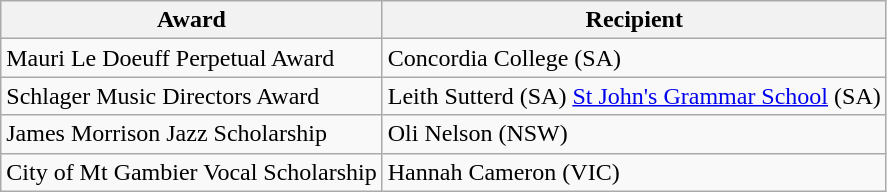<table class="wikitable">
<tr>
<th>Award</th>
<th>Recipient</th>
</tr>
<tr>
<td>Mauri Le Doeuff Perpetual Award</td>
<td>Concordia College (SA)</td>
</tr>
<tr>
<td>Schlager Music Directors Award</td>
<td>Leith Sutterd (SA) <a href='#'>St John's Grammar School</a> (SA)</td>
</tr>
<tr>
<td>James Morrison Jazz Scholarship</td>
<td>Oli Nelson (NSW)</td>
</tr>
<tr>
<td>City of Mt Gambier Vocal Scholarship</td>
<td>Hannah Cameron (VIC)</td>
</tr>
</table>
